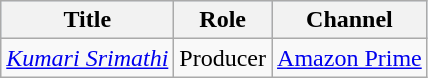<table class="wikitable">
<tr style="background:#d1e4fd;">
<th>Title</th>
<th>Role</th>
<th>Channel</th>
</tr>
<tr>
<td><em><a href='#'>Kumari Srimathi</a></em></td>
<td>Producer</td>
<td><a href='#'>Amazon Prime</a></td>
</tr>
</table>
